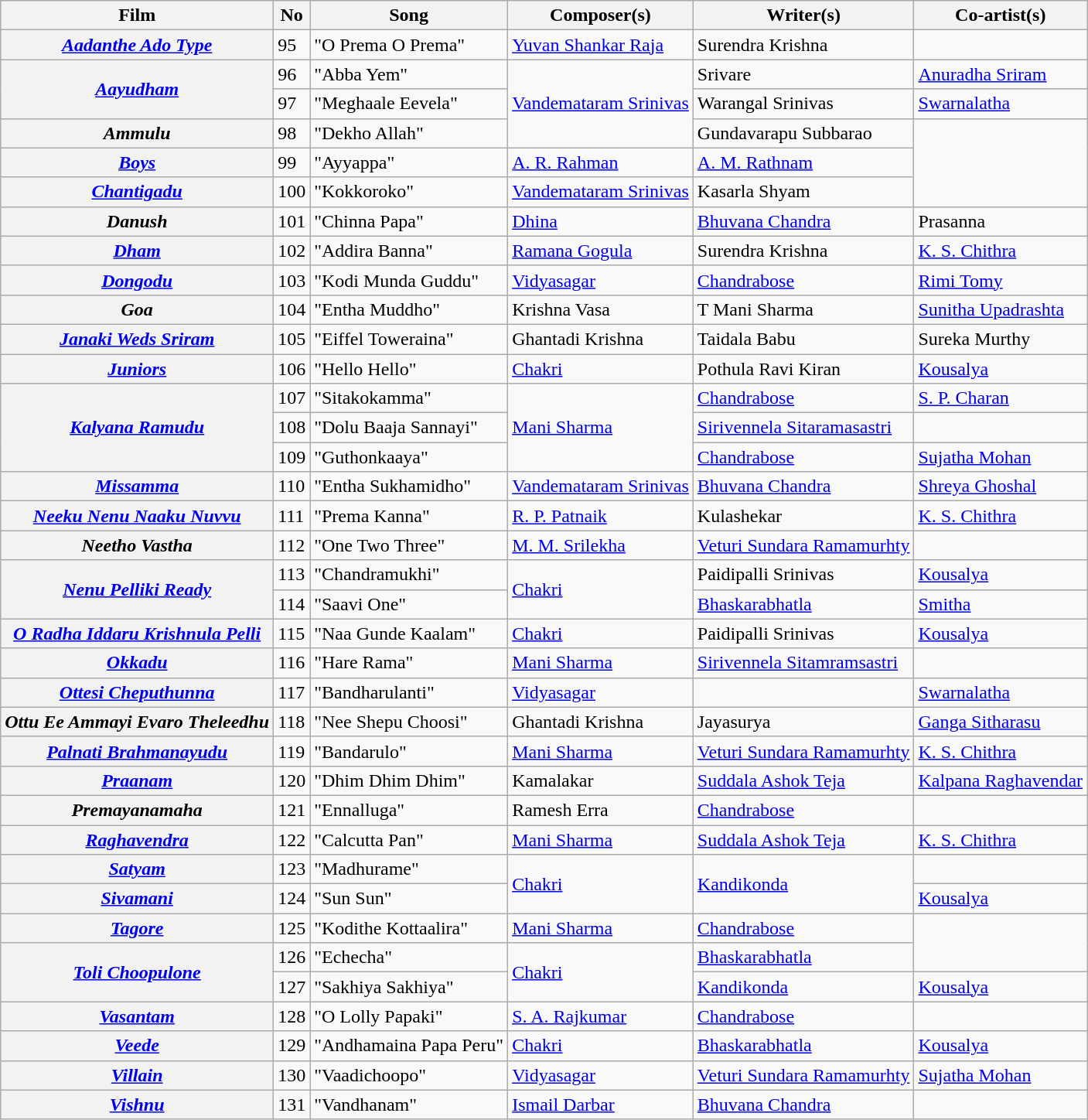<table class="wikitable">
<tr>
<th>Film</th>
<th>No</th>
<th>Song</th>
<th>Composer(s)</th>
<th>Writer(s)</th>
<th>Co-artist(s)</th>
</tr>
<tr>
<th><em><a href='#'>Aadanthe Ado Type</a></em></th>
<td>95</td>
<td>"O Prema O Prema"</td>
<td><a href='#'>Yuvan Shankar Raja</a></td>
<td>Surendra Krishna</td>
<td></td>
</tr>
<tr>
<th rowspan="2"><em><a href='#'>Aayudham</a></em></th>
<td>96</td>
<td>"Abba Yem"</td>
<td rowspan="3"><a href='#'>Vandemataram Srinivas</a></td>
<td>Srivare</td>
<td><a href='#'>Anuradha Sriram</a></td>
</tr>
<tr>
<td>97</td>
<td>"Meghaale Eevela"</td>
<td>Warangal Srinivas</td>
<td><a href='#'>Swarnalatha</a></td>
</tr>
<tr>
<th><em>Ammulu</em></th>
<td>98</td>
<td>"Dekho Allah"</td>
<td>Gundavarapu Subbarao</td>
<td rowspan="3"></td>
</tr>
<tr>
<th><em><a href='#'>Boys</a></em></th>
<td>99</td>
<td>"Ayyappa"</td>
<td><a href='#'>A. R. Rahman</a></td>
<td><a href='#'>A. M. Rathnam</a></td>
</tr>
<tr>
<th><em><a href='#'>Chantigadu</a></em></th>
<td>100</td>
<td>"Kokkoroko"</td>
<td><a href='#'>Vandemataram Srinivas</a></td>
<td>Kasarla Shyam</td>
</tr>
<tr>
<th><em>Danush</em></th>
<td>101</td>
<td>"Chinna Papa"</td>
<td><a href='#'>Dhina</a></td>
<td><a href='#'>Bhuvana Chandra</a></td>
<td>Prasanna</td>
</tr>
<tr>
<th><em><a href='#'>Dham</a></em></th>
<td>102</td>
<td>"Addira Banna"</td>
<td><a href='#'>Ramana Gogula</a></td>
<td>Surendra Krishna</td>
<td><a href='#'>K. S. Chithra</a></td>
</tr>
<tr>
<th><em><a href='#'>Dongodu</a></em></th>
<td>103</td>
<td>"Kodi Munda Guddu"</td>
<td><a href='#'>Vidyasagar</a></td>
<td><a href='#'>Chandrabose</a></td>
<td><a href='#'>Rimi Tomy</a></td>
</tr>
<tr>
<th><em>Goa</em></th>
<td>104</td>
<td>"Entha Muddho"</td>
<td>Krishna Vasa</td>
<td>T Mani Sharma</td>
<td><a href='#'>Sunitha Upadrashta</a></td>
</tr>
<tr>
<th><em><a href='#'>Janaki Weds Sriram</a></em></th>
<td>105</td>
<td>"Eiffel Toweraina"</td>
<td>Ghantadi Krishna</td>
<td>Taidala Babu</td>
<td>Sureka Murthy</td>
</tr>
<tr>
<th><em><a href='#'>Juniors</a></em></th>
<td>106</td>
<td>"Hello Hello"</td>
<td><a href='#'>Chakri</a></td>
<td>Pothula Ravi Kiran</td>
<td><a href='#'>Kousalya</a></td>
</tr>
<tr>
<th rowspan="3"><em><a href='#'>Kalyana Ramudu</a></em></th>
<td>107</td>
<td>"Sitakokamma"</td>
<td rowspan="3"><a href='#'>Mani Sharma</a></td>
<td><a href='#'>Chandrabose</a></td>
<td><a href='#'>S. P. Charan</a></td>
</tr>
<tr>
<td>108</td>
<td>"Dolu Baaja Sannayi"</td>
<td><a href='#'>Sirivennela Sitaramasastri</a></td>
<td></td>
</tr>
<tr>
<td>109</td>
<td>"Guthonkaaya"</td>
<td><a href='#'>Chandrabose</a></td>
<td><a href='#'>Sujatha Mohan</a></td>
</tr>
<tr>
<th><em><a href='#'>Missamma</a></em></th>
<td>110</td>
<td>"Entha Sukhamidho"</td>
<td><a href='#'>Vandemataram Srinivas</a></td>
<td><a href='#'>Bhuvana Chandra</a></td>
<td><a href='#'>Shreya Ghoshal</a></td>
</tr>
<tr>
<th><em><a href='#'>Neeku Nenu Naaku Nuvvu</a></em></th>
<td>111</td>
<td>"Prema Kanna"</td>
<td><a href='#'>R. P. Patnaik</a></td>
<td>Kulashekar</td>
<td><a href='#'>K. S. Chithra</a></td>
</tr>
<tr>
<th><em>Neetho Vastha</em></th>
<td>112</td>
<td>"One Two Three"</td>
<td><a href='#'>M. M. Srilekha</a></td>
<td><a href='#'>Veturi Sundara Ramamurhty</a></td>
<td></td>
</tr>
<tr>
<th rowspan="2"><em><a href='#'>Nenu Pelliki Ready</a></em></th>
<td>113</td>
<td>"Chandramukhi"</td>
<td rowspan="2"><a href='#'>Chakri</a></td>
<td>Paidipalli Srinivas</td>
<td><a href='#'>Kousalya</a></td>
</tr>
<tr>
<td>114</td>
<td>"Saavi One"</td>
<td><a href='#'>Bhaskarabhatla</a></td>
<td><a href='#'>Smitha</a></td>
</tr>
<tr>
<th><em><a href='#'>O Radha Iddaru Krishnula Pelli</a></em></th>
<td>115</td>
<td>"Naa Gunde Kaalam"</td>
<td><a href='#'>Chakri</a></td>
<td>Paidipalli Srinivas</td>
<td><a href='#'>Kousalya</a></td>
</tr>
<tr>
<th><em><a href='#'>Okkadu</a></em></th>
<td>116</td>
<td>"Hare Rama"</td>
<td><a href='#'>Mani Sharma</a></td>
<td><a href='#'>Sirivennela Sitamramsastri</a></td>
<td></td>
</tr>
<tr>
<th><em><a href='#'>Ottesi Cheputhunna</a></em></th>
<td>117</td>
<td>"Bandharulanti"</td>
<td><a href='#'>Vidyasagar</a></td>
<td></td>
<td><a href='#'>Swarnalatha</a></td>
</tr>
<tr>
<th><em>Ottu Ee Ammayi Evaro Theleedhu</em></th>
<td>118</td>
<td>"Nee Shepu Choosi"</td>
<td>Ghantadi Krishna</td>
<td>Jayasurya</td>
<td><a href='#'>Ganga Sitharasu</a></td>
</tr>
<tr>
<th><em><a href='#'>Palnati Brahmanayudu</a></em></th>
<td>119</td>
<td>"Bandarulo"</td>
<td><a href='#'>Mani Sharma</a></td>
<td><a href='#'>Veturi Sundara Ramamurhty</a></td>
<td><a href='#'>K. S. Chithra</a></td>
</tr>
<tr>
<th><em><a href='#'>Praanam</a></em></th>
<td>120</td>
<td>"Dhim Dhim Dhim"</td>
<td>Kamalakar</td>
<td><a href='#'>Suddala Ashok Teja</a></td>
<td><a href='#'>Kalpana Raghavendar</a></td>
</tr>
<tr>
<th><em>Premayanamaha</em></th>
<td>121</td>
<td>"Ennalluga"</td>
<td>Ramesh Erra</td>
<td><a href='#'>Chandrabose</a></td>
<td></td>
</tr>
<tr>
<th><a href='#'><em>Raghavendra</em></a></th>
<td>122</td>
<td>"Calcutta Pan"</td>
<td><a href='#'>Mani Sharma</a></td>
<td><a href='#'>Suddala Ashok Teja</a></td>
<td><a href='#'>K. S. Chithra</a></td>
</tr>
<tr>
<th><em><a href='#'>Satyam</a></em></th>
<td>123</td>
<td>"Madhurame"</td>
<td rowspan="2"><a href='#'>Chakri</a></td>
<td rowspan="2"><a href='#'>Kandikonda</a></td>
<td></td>
</tr>
<tr>
<th><em><a href='#'>Sivamani</a></em></th>
<td>124</td>
<td>"Sun Sun"</td>
<td><a href='#'>Kousalya</a></td>
</tr>
<tr>
<th><em><a href='#'>Tagore</a></em></th>
<td>125</td>
<td>"Kodithe Kottaalira"</td>
<td><a href='#'>Mani Sharma</a></td>
<td><a href='#'>Chandrabose</a></td>
<td rowspan="2"></td>
</tr>
<tr>
<th rowspan="2"><em><a href='#'>Toli Choopulone</a></em></th>
<td>126</td>
<td>"Echecha"</td>
<td rowspan="2"><a href='#'>Chakri</a></td>
<td><a href='#'>Bhaskarabhatla</a></td>
</tr>
<tr>
<td>127</td>
<td>"Sakhiya Sakhiya"</td>
<td><a href='#'>Kandikonda</a></td>
<td><a href='#'>Kousalya</a></td>
</tr>
<tr>
<th><em><a href='#'>Vasantam</a></em></th>
<td>128</td>
<td>"O Lolly Papaki"</td>
<td><a href='#'>S. A. Rajkumar</a></td>
<td><a href='#'>Chandrabose</a></td>
<td></td>
</tr>
<tr>
<th><em><a href='#'>Veede</a></em></th>
<td>129</td>
<td>"Andhamaina Papa Peru"</td>
<td><a href='#'>Chakri</a></td>
<td><a href='#'>Bhaskarabhatla</a></td>
<td><a href='#'>Kousalya</a></td>
</tr>
<tr>
<th><em><a href='#'>Villain</a></em></th>
<td>130</td>
<td>"Vaadichoopo"</td>
<td><a href='#'>Vidyasagar</a></td>
<td><a href='#'>Veturi Sundara Ramamurhty</a></td>
<td><a href='#'>Sujatha Mohan</a></td>
</tr>
<tr>
<th><em><a href='#'>Vishnu</a></em></th>
<td>131</td>
<td>"Vandhanam"</td>
<td><a href='#'>Ismail Darbar</a></td>
<td><a href='#'>Bhuvana Chandra</a></td>
<td></td>
</tr>
</table>
